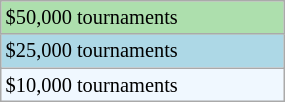<table class="wikitable"  style="font-size:85%; width:15%;">
<tr style="background:#addfad;">
<td>$50,000 tournaments</td>
</tr>
<tr style="background:lightblue;">
<td>$25,000 tournaments</td>
</tr>
<tr style="background:#f0f8ff;">
<td>$10,000 tournaments</td>
</tr>
</table>
